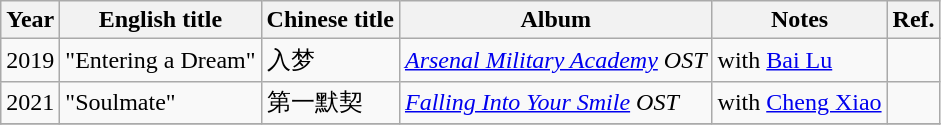<table class="wikitable">
<tr>
<th>Year</th>
<th>English title</th>
<th>Chinese title</th>
<th>Album</th>
<th>Notes</th>
<th>Ref.</th>
</tr>
<tr>
<td>2019</td>
<td>"Entering a Dream"</td>
<td>入梦</td>
<td><em><a href='#'>Arsenal Military Academy</a> OST</em></td>
<td>with <a href='#'>Bai Lu</a></td>
<td></td>
</tr>
<tr>
<td>2021</td>
<td>"Soulmate"</td>
<td>第一默契</td>
<td><em><a href='#'>Falling Into Your Smile</a> OST</em></td>
<td>with <a href='#'>Cheng Xiao</a></td>
<td></td>
</tr>
<tr>
</tr>
</table>
